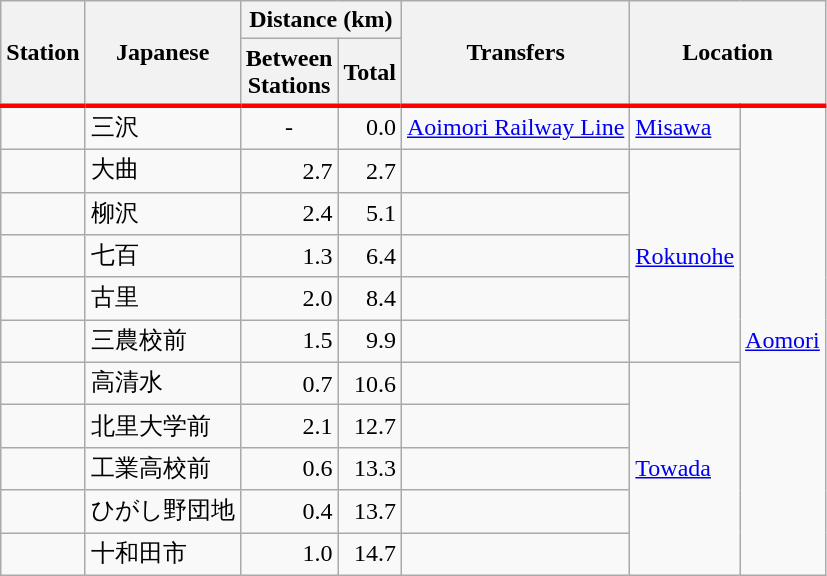<table class="wikitable" rules="all">
<tr>
<th style="border-bottom:solid 3px red;" rowspan="2">Station</th>
<th style="border-bottom:solid 3px red;" rowspan="2">Japanese</th>
<th colspan="2">Distance (km)</th>
<th style="border-bottom:solid 3px red;" rowspan="2">Transfers</th>
<th style="border-bottom:solid 3px red;" colspan=2 rowspan="2">Location</th>
</tr>
<tr>
<th style="border-bottom:solid 3px red;">Between<br>Stations</th>
<th style="border-bottom:solid 3px red;">Total</th>
</tr>
<tr>
<td></td>
<td>三沢</td>
<td style="text-align:center;">-</td>
<td style="text-align:right;">0.0</td>
<td><a href='#'>Aoimori Railway Line</a></td>
<td><a href='#'>Misawa</a></td>
<td rowspan=11><a href='#'>Aomori</a></td>
</tr>
<tr>
<td></td>
<td>大曲</td>
<td style="text-align:right;">2.7</td>
<td style="text-align:right;">2.7</td>
<td> </td>
<td rowspan="5"><a href='#'>Rokunohe</a></td>
</tr>
<tr>
<td></td>
<td>柳沢</td>
<td style="text-align:right;">2.4</td>
<td style="text-align:right;">5.1</td>
<td> </td>
</tr>
<tr>
<td></td>
<td>七百</td>
<td style="text-align:right;">1.3</td>
<td style="text-align:right;">6.4</td>
<td> </td>
</tr>
<tr>
<td></td>
<td>古里</td>
<td style="text-align:right;">2.0</td>
<td style="text-align:right;">8.4</td>
<td> </td>
</tr>
<tr>
<td></td>
<td>三農校前</td>
<td style="text-align:right;">1.5</td>
<td style="text-align:right;">9.9</td>
<td> </td>
</tr>
<tr>
<td></td>
<td>高清水</td>
<td style="text-align:right;">0.7</td>
<td style="text-align:right;">10.6</td>
<td> </td>
<td rowspan="5"><a href='#'>Towada</a></td>
</tr>
<tr>
<td></td>
<td>北里大学前</td>
<td style="text-align:right;">2.1</td>
<td style="text-align:right;">12.7</td>
<td> </td>
</tr>
<tr>
<td></td>
<td>工業高校前</td>
<td style="text-align:right;">0.6</td>
<td style="text-align:right;">13.3</td>
<td> </td>
</tr>
<tr>
<td></td>
<td>ひがし野団地</td>
<td style="text-align:right;">0.4</td>
<td style="text-align:right;">13.7</td>
<td> </td>
</tr>
<tr>
<td></td>
<td>十和田市</td>
<td style="text-align:right;">1.0</td>
<td style="text-align:right;">14.7</td>
<td> </td>
</tr>
</table>
